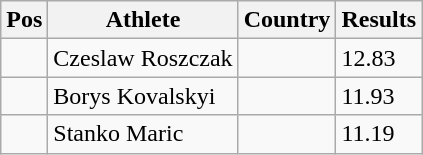<table class="wikitable">
<tr>
<th>Pos</th>
<th>Athlete</th>
<th>Country</th>
<th>Results</th>
</tr>
<tr>
<td align="center"></td>
<td>Czeslaw Roszczak</td>
<td></td>
<td>12.83</td>
</tr>
<tr>
<td align="center"></td>
<td>Borys Kovalskyi</td>
<td></td>
<td>11.93</td>
</tr>
<tr>
<td align="center"></td>
<td>Stanko Maric</td>
<td></td>
<td>11.19</td>
</tr>
</table>
